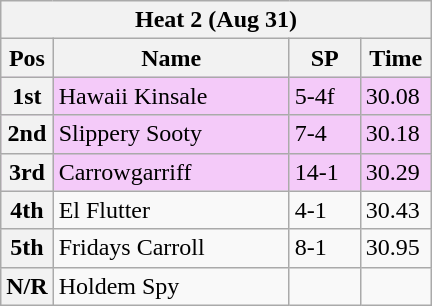<table class="wikitable">
<tr>
<th colspan="6">Heat 2 (Aug 31)</th>
</tr>
<tr>
<th width=20>Pos</th>
<th width=150>Name</th>
<th width=40>SP</th>
<th width=40>Time</th>
</tr>
<tr style="background: #f4caf9;">
<th>1st</th>
<td>Hawaii Kinsale</td>
<td>5-4f</td>
<td>30.08</td>
</tr>
<tr style="background: #f4caf9;">
<th>2nd</th>
<td>Slippery Sooty</td>
<td>7-4</td>
<td>30.18</td>
</tr>
<tr style="background: #f4caf9;">
<th>3rd</th>
<td>Carrowgarriff</td>
<td>14-1</td>
<td>30.29</td>
</tr>
<tr>
<th>4th</th>
<td>El Flutter</td>
<td>4-1</td>
<td>30.43</td>
</tr>
<tr>
<th>5th</th>
<td>Fridays Carroll</td>
<td>8-1</td>
<td>30.95</td>
</tr>
<tr>
<th>N/R</th>
<td>Holdem Spy</td>
<td></td>
<td></td>
</tr>
</table>
